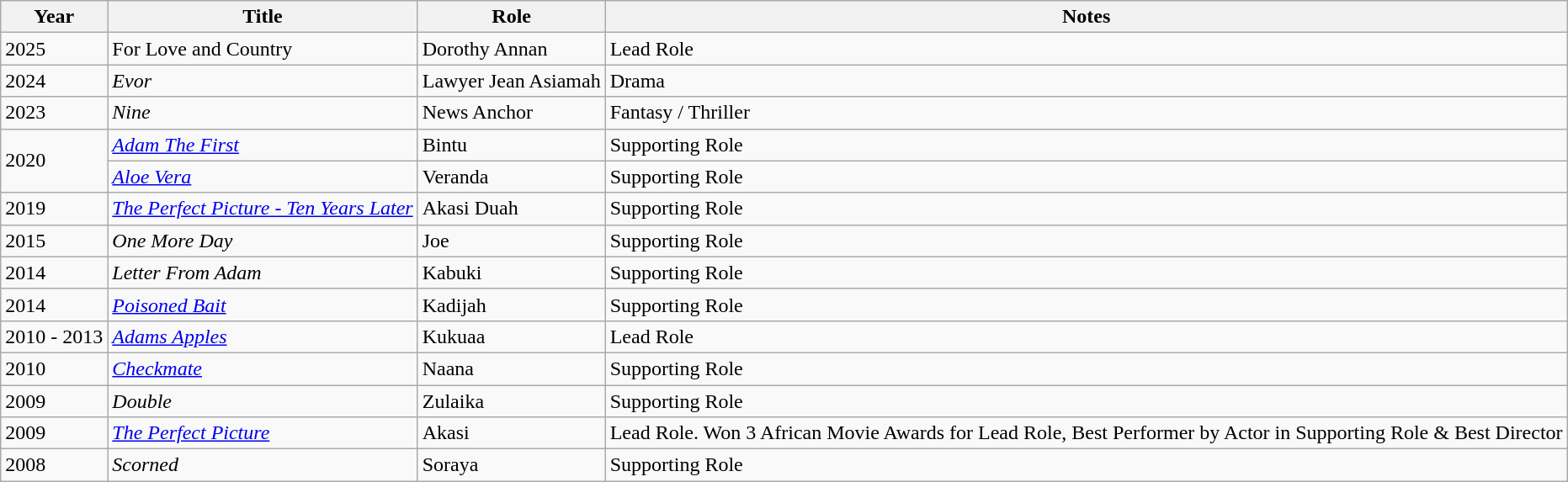<table class="wikitable">
<tr>
<th>Year</th>
<th>Title</th>
<th>Role</th>
<th>Notes</th>
</tr>
<tr>
<td>2025</td>
<td>For Love and Country</td>
<td>Dorothy Annan</td>
<td>Lead Role</td>
</tr>
<tr>
<td>2024</td>
<td><em>Evor</em></td>
<td>Lawyer Jean Asiamah</td>
<td>Drama</td>
</tr>
<tr>
<td>2023</td>
<td><em>Nine</em></td>
<td>News Anchor</td>
<td>Fantasy / Thriller</td>
</tr>
<tr>
<td rowspan="2">2020</td>
<td><em><a href='#'>Adam The First</a></em> </td>
<td>Bintu</td>
<td>Supporting Role</td>
</tr>
<tr>
<td><a href='#'><em>Aloe Vera</em></a></td>
<td>Veranda</td>
<td>Supporting Role</td>
</tr>
<tr>
<td>2019</td>
<td><em><a href='#'>The Perfect Picture - Ten Years Later</a></em></td>
<td>Akasi Duah</td>
<td>Supporting Role</td>
</tr>
<tr>
<td>2015</td>
<td><em>One More Day</em></td>
<td>Joe</td>
<td>Supporting Role</td>
</tr>
<tr>
<td>2014</td>
<td><em>Letter From Adam</em></td>
<td>Kabuki</td>
<td>Supporting Role</td>
</tr>
<tr>
<td>2014</td>
<td><em><a href='#'>Poisoned Bait</a></em></td>
<td>Kadijah</td>
<td>Supporting Role</td>
</tr>
<tr>
<td>2010 - 2013</td>
<td><em><a href='#'>Adams Apples</a></em></td>
<td>Kukuaa</td>
<td>Lead Role</td>
</tr>
<tr>
<td>2010</td>
<td><em><a href='#'>Checkmate</a></em></td>
<td>Naana</td>
<td>Supporting Role</td>
</tr>
<tr>
<td>2009</td>
<td><em>Double</em></td>
<td>Zulaika</td>
<td>Supporting Role</td>
</tr>
<tr>
<td>2009</td>
<td><em><a href='#'>The Perfect Picture</a></em></td>
<td>Akasi</td>
<td>Lead Role. Won 3 African Movie Awards for Lead Role, Best Performer by Actor in Supporting Role & Best Director</td>
</tr>
<tr>
<td>2008</td>
<td><em>Scorned</em></td>
<td>Soraya</td>
<td>Supporting Role</td>
</tr>
</table>
